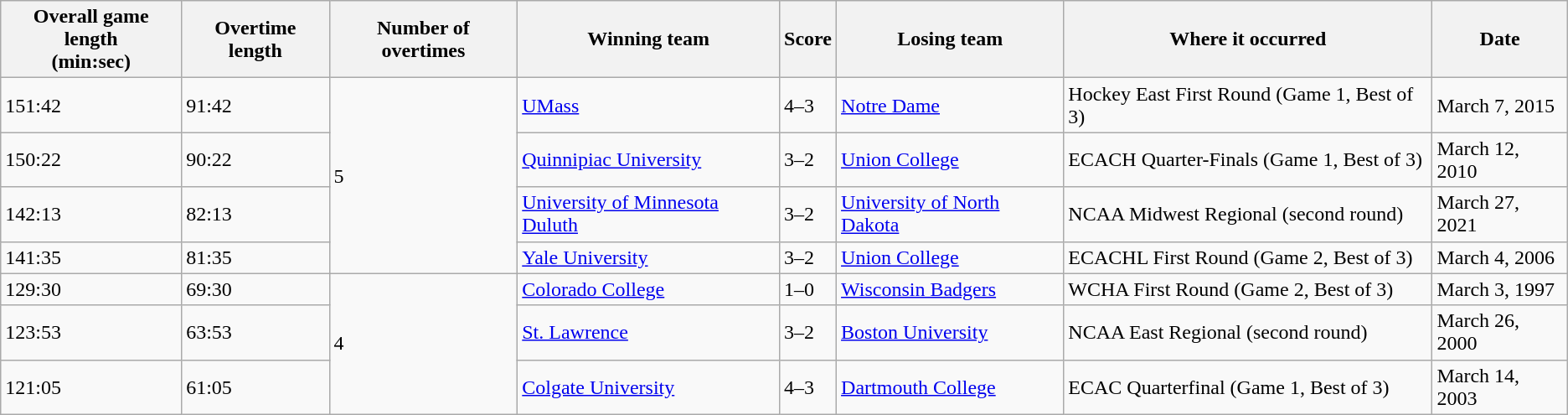<table class="wikitable">
<tr>
<th>Overall game length<br>(min:sec)</th>
<th>Overtime length</th>
<th>Number of overtimes</th>
<th>Winning team</th>
<th>Score</th>
<th>Losing team</th>
<th>Where it occurred</th>
<th>Date</th>
</tr>
<tr>
<td>151:42</td>
<td>91:42</td>
<td rowspan=4>5</td>
<td><a href='#'>UMass</a></td>
<td>4–3</td>
<td><a href='#'>Notre Dame</a></td>
<td>Hockey East First Round (Game 1, Best of 3)</td>
<td>March 7, 2015</td>
</tr>
<tr>
<td>150:22</td>
<td>90:22</td>
<td><a href='#'>Quinnipiac University</a></td>
<td>3–2</td>
<td><a href='#'>Union College</a></td>
<td>ECACH Quarter-Finals (Game 1, Best of 3)</td>
<td>March 12, 2010</td>
</tr>
<tr>
<td>142:13</td>
<td>82:13</td>
<td><a href='#'>University of Minnesota Duluth</a></td>
<td>3–2</td>
<td><a href='#'>University of North Dakota</a></td>
<td>NCAA Midwest Regional (second round)</td>
<td>March 27, 2021</td>
</tr>
<tr>
<td>141:35</td>
<td>81:35</td>
<td><a href='#'>Yale University</a></td>
<td>3–2</td>
<td><a href='#'>Union College</a></td>
<td>ECACHL First Round (Game 2, Best of 3)</td>
<td>March 4, 2006</td>
</tr>
<tr>
<td>129:30</td>
<td>69:30</td>
<td rowspan=3>4</td>
<td><a href='#'>Colorado College</a></td>
<td>1–0</td>
<td><a href='#'>Wisconsin Badgers</a></td>
<td>WCHA First Round (Game 2, Best of 3)</td>
<td>March 3, 1997</td>
</tr>
<tr>
<td>123:53</td>
<td>63:53</td>
<td><a href='#'>St. Lawrence</a></td>
<td>3–2</td>
<td><a href='#'>Boston University</a></td>
<td>NCAA East Regional (second round)</td>
<td>March 26, 2000</td>
</tr>
<tr>
<td>121:05</td>
<td>61:05</td>
<td><a href='#'>Colgate University</a></td>
<td>4–3</td>
<td><a href='#'>Dartmouth College</a></td>
<td>ECAC Quarterfinal (Game 1, Best of 3)</td>
<td>March 14, 2003</td>
</tr>
</table>
